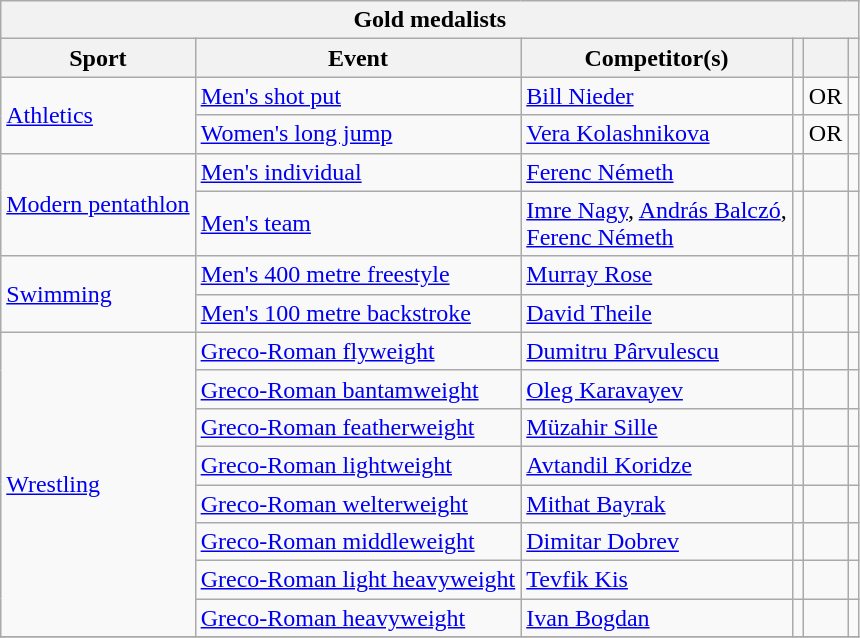<table class="wikitable">
<tr>
<th colspan="6">Gold medalists</th>
</tr>
<tr>
<th>Sport</th>
<th>Event</th>
<th>Competitor(s)</th>
<th></th>
<th></th>
<th></th>
</tr>
<tr>
<td rowspan="2"><a href='#'>Athletics</a></td>
<td><a href='#'>Men's shot put</a></td>
<td><a href='#'>Bill Nieder</a></td>
<td></td>
<td>OR</td>
<td></td>
</tr>
<tr>
<td><a href='#'>Women's long jump</a></td>
<td><a href='#'>Vera Kolashnikova</a></td>
<td></td>
<td>OR</td>
<td></td>
</tr>
<tr>
<td rowspan="2"><a href='#'>Modern pentathlon</a></td>
<td><a href='#'>Men's individual</a></td>
<td><a href='#'>Ferenc Németh</a></td>
<td></td>
<td></td>
<td></td>
</tr>
<tr>
<td><a href='#'>Men's team</a></td>
<td><a href='#'>Imre Nagy</a>, <a href='#'>András Balczó</a>,<br><a href='#'>Ferenc Németh</a></td>
<td></td>
<td></td>
<td></td>
</tr>
<tr>
<td rowspan="2"><a href='#'>Swimming</a></td>
<td><a href='#'>Men's 400 metre freestyle</a></td>
<td><a href='#'>Murray Rose</a></td>
<td></td>
<td></td>
<td></td>
</tr>
<tr>
<td><a href='#'>Men's 100 metre backstroke</a></td>
<td><a href='#'>David Theile</a></td>
<td></td>
<td></td>
<td></td>
</tr>
<tr>
<td rowspan="8"><a href='#'>Wrestling</a></td>
<td><a href='#'>Greco-Roman flyweight</a></td>
<td><a href='#'>Dumitru Pârvulescu</a></td>
<td></td>
<td></td>
<td></td>
</tr>
<tr>
<td><a href='#'>Greco-Roman bantamweight</a></td>
<td><a href='#'>Oleg Karavayev</a></td>
<td></td>
<td></td>
<td></td>
</tr>
<tr>
<td><a href='#'>Greco-Roman featherweight</a></td>
<td><a href='#'>Müzahir Sille</a></td>
<td></td>
<td></td>
<td></td>
</tr>
<tr>
<td><a href='#'>Greco-Roman lightweight</a></td>
<td><a href='#'>Avtandil Koridze</a></td>
<td></td>
<td></td>
<td></td>
</tr>
<tr>
<td><a href='#'>Greco-Roman welterweight</a></td>
<td><a href='#'>Mithat Bayrak</a></td>
<td></td>
<td></td>
<td></td>
</tr>
<tr>
<td><a href='#'>Greco-Roman middleweight</a></td>
<td><a href='#'>Dimitar Dobrev</a></td>
<td></td>
<td></td>
<td></td>
</tr>
<tr>
<td><a href='#'>Greco-Roman light heavyweight</a></td>
<td><a href='#'>Tevfik Kis</a></td>
<td></td>
<td></td>
<td></td>
</tr>
<tr>
<td><a href='#'>Greco-Roman heavyweight</a></td>
<td><a href='#'>Ivan Bogdan</a></td>
<td></td>
<td></td>
<td></td>
</tr>
<tr>
</tr>
</table>
